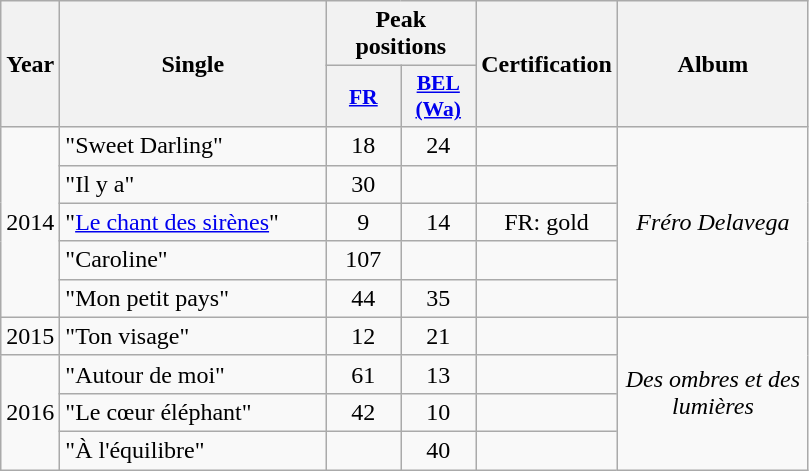<table class="wikitable">
<tr>
<th rowspan="2" style="text-align:center; width:10px;">Year</th>
<th rowspan="2" style="text-align:center; width:170px;">Single</th>
<th colspan="2" style="text-align:center; width:20px;">Peak positions</th>
<th rowspan="2" style="text-align:center; width:70px;">Certification</th>
<th rowspan="2" style="text-align:center; width:120px;">Album</th>
</tr>
<tr>
<th scope="col" style="width:3em;font-size:90%;"><a href='#'>FR</a><br></th>
<th scope="col" style="width:3em;font-size:90%;"><a href='#'>BEL <br>(Wa)</a><br></th>
</tr>
<tr>
<td style="text-align:center;" rowspan=5>2014</td>
<td>"Sweet Darling"</td>
<td style="text-align:center;">18</td>
<td style="text-align:center;">24</td>
<td style="text-align:center;"></td>
<td style="text-align:center;" rowspan=5><em>Fréro Delavega</em></td>
</tr>
<tr>
<td>"Il y a"</td>
<td style="text-align:center;">30</td>
<td style="text-align:center;"></td>
<td style="text-align:center;"></td>
</tr>
<tr>
<td>"<a href='#'>Le chant des sirènes</a>"</td>
<td style="text-align:center;">9</td>
<td style="text-align:center;">14</td>
<td style="text-align:center;">FR: gold</td>
</tr>
<tr>
<td>"Caroline"</td>
<td style="text-align:center;">107</td>
<td style="text-align:center;"></td>
<td style="text-align:center;"></td>
</tr>
<tr>
<td>"Mon petit pays"</td>
<td style="text-align:center;">44</td>
<td style="text-align:center;">35</td>
<td style="text-align:center;"></td>
</tr>
<tr>
<td style="text-align:center;">2015</td>
<td>"Ton visage"</td>
<td style="text-align:center;">12</td>
<td style="text-align:center;">21</td>
<td style="text-align:center;"></td>
<td style="text-align:center;" rowspan="4"><em>Des ombres et des lumières</em></td>
</tr>
<tr>
<td style="text-align:center;" rowspan=3>2016</td>
<td>"Autour de moi"</td>
<td style="text-align:center;">61</td>
<td style="text-align:center;">13</td>
<td style="text-align:center;"></td>
</tr>
<tr>
<td>"Le cœur éléphant"</td>
<td style="text-align:center;">42<br></td>
<td style="text-align:center;">10</td>
<td style="text-align:center;"></td>
</tr>
<tr>
<td>"À l'équilibre"</td>
<td style="text-align:center;"></td>
<td style="text-align:center;">40</td>
<td style="text-align:center;"></td>
</tr>
</table>
